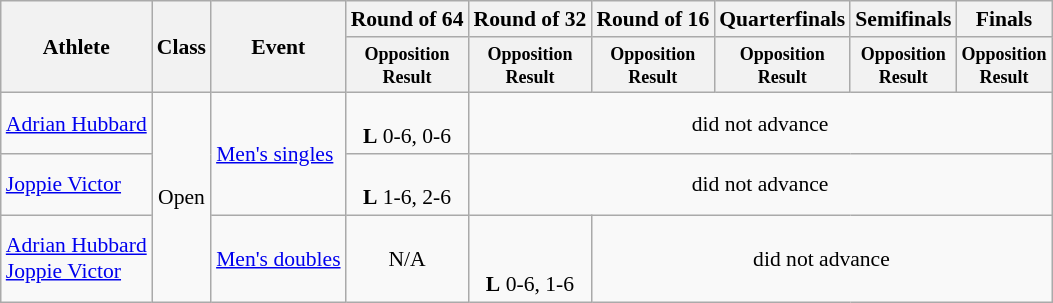<table class=wikitable style="font-size:90%">
<tr>
<th rowspan="2">Athlete</th>
<th rowspan="2">Class</th>
<th rowspan="2">Event</th>
<th>Round of 64</th>
<th>Round of 32</th>
<th>Round of 16</th>
<th>Quarterfinals</th>
<th>Semifinals</th>
<th>Finals</th>
</tr>
<tr>
<th style="line-height:1em"><small>Opposition<br>Result</small></th>
<th style="line-height:1em"><small>Opposition<br>Result</small></th>
<th style="line-height:1em"><small>Opposition<br>Result</small></th>
<th style="line-height:1em"><small>Opposition<br>Result</small></th>
<th style="line-height:1em"><small>Opposition<br>Result</small></th>
<th style="line-height:1em"><small>Opposition<br>Result</small></th>
</tr>
<tr>
<td><a href='#'>Adrian Hubbard</a></td>
<td rowspan="3" style="text-align:center;">Open</td>
<td rowspan="2"><a href='#'>Men's singles</a></td>
<td style="text-align:center;"><br><strong>L</strong> 0-6, 0-6</td>
<td style="text-align:center;" colspan="5">did not advance</td>
</tr>
<tr>
<td><a href='#'>Joppie Victor</a></td>
<td style="text-align:center;"><br><strong>L</strong> 1-6, 2-6</td>
<td style="text-align:center;" colspan="5">did not advance</td>
</tr>
<tr>
<td><a href='#'>Adrian Hubbard</a><br> <a href='#'>Joppie Victor</a></td>
<td><a href='#'>Men's doubles</a></td>
<td style="text-align:center;">N/A</td>
<td style="text-align:center;"><br> <br><strong>L</strong> 0-6, 1-6</td>
<td style="text-align:center;" colspan="4">did not advance</td>
</tr>
</table>
